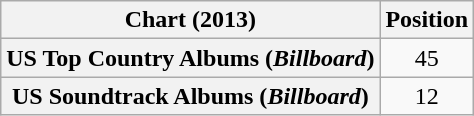<table class="wikitable sortable plainrowheaders" style="text-align:center">
<tr>
<th scope="col">Chart (2013)</th>
<th scope="col">Position</th>
</tr>
<tr>
<th scope="row">US Top Country Albums (<em>Billboard</em>)</th>
<td>45</td>
</tr>
<tr>
<th scope="row">US Soundtrack Albums (<em>Billboard</em>)</th>
<td>12</td>
</tr>
</table>
